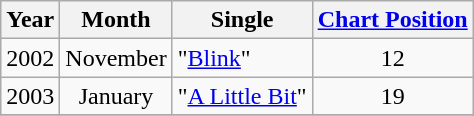<table class="wikitable">
<tr>
<th align="left">Year</th>
<th align="left">Month</th>
<th align="left">Single</th>
<th style="text-align:center;"><a href='#'>Chart Position</a></th>
</tr>
<tr>
<td style="text-align:center;">2002</td>
<td style="text-align:center;">November</td>
<td align="left">"<a href='#'>Blink</a>"</td>
<td style="text-align:center;">12</td>
</tr>
<tr>
<td style="text-align:center;">2003</td>
<td style="text-align:center;">January</td>
<td align="left">"<a href='#'>A Little Bit</a>"</td>
<td style="text-align:center;">19</td>
</tr>
<tr>
</tr>
</table>
